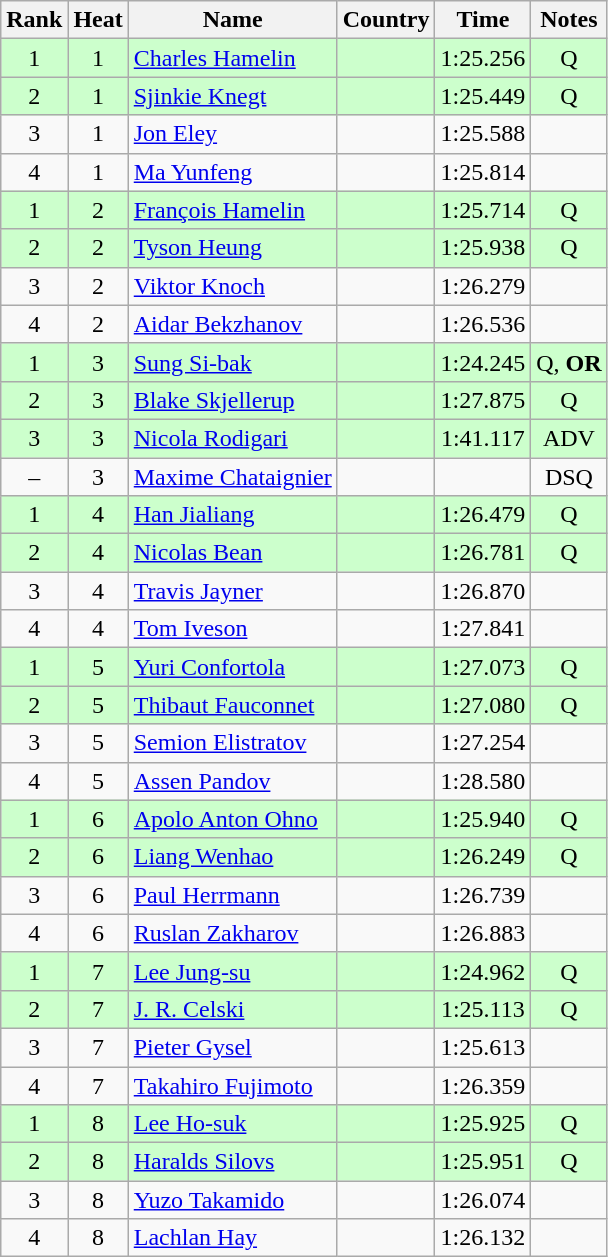<table class="wikitable sortable" style="text-align:center">
<tr>
<th>Rank</th>
<th>Heat</th>
<th>Name</th>
<th>Country</th>
<th>Time</th>
<th>Notes</th>
</tr>
<tr bgcolor=ccffcc>
<td>1</td>
<td>1</td>
<td align=left><a href='#'>Charles Hamelin</a></td>
<td align=left></td>
<td>1:25.256</td>
<td>Q</td>
</tr>
<tr bgcolor=ccffcc>
<td>2</td>
<td>1</td>
<td align=left><a href='#'>Sjinkie Knegt</a></td>
<td align=left></td>
<td>1:25.449</td>
<td>Q</td>
</tr>
<tr>
<td>3</td>
<td>1</td>
<td align=left><a href='#'>Jon Eley</a></td>
<td align=left></td>
<td>1:25.588</td>
<td></td>
</tr>
<tr>
<td>4</td>
<td>1</td>
<td align=left><a href='#'>Ma Yunfeng</a></td>
<td align=left></td>
<td>1:25.814</td>
<td></td>
</tr>
<tr bgcolor=ccffcc>
<td>1</td>
<td>2</td>
<td align=left><a href='#'>François Hamelin</a></td>
<td align=left></td>
<td>1:25.714</td>
<td>Q</td>
</tr>
<tr bgcolor=ccffcc>
<td>2</td>
<td>2</td>
<td align=left><a href='#'>Tyson Heung</a></td>
<td align=left></td>
<td>1:25.938</td>
<td>Q</td>
</tr>
<tr>
<td>3</td>
<td>2</td>
<td align=left><a href='#'>Viktor Knoch</a></td>
<td align=left></td>
<td>1:26.279</td>
<td></td>
</tr>
<tr>
<td>4</td>
<td>2</td>
<td align=left><a href='#'>Aidar Bekzhanov</a></td>
<td align=left></td>
<td>1:26.536</td>
<td></td>
</tr>
<tr bgcolor=ccffcc>
<td>1</td>
<td>3</td>
<td align=left><a href='#'>Sung Si-bak</a></td>
<td align=left></td>
<td>1:24.245</td>
<td>Q, <strong>OR</strong></td>
</tr>
<tr bgcolor=ccffcc>
<td>2</td>
<td>3</td>
<td align=left><a href='#'>Blake Skjellerup</a></td>
<td align=left></td>
<td>1:27.875</td>
<td>Q</td>
</tr>
<tr bgcolor=ccffcc>
<td>3</td>
<td>3</td>
<td align=left><a href='#'>Nicola Rodigari</a></td>
<td align=left></td>
<td>1:41.117</td>
<td>ADV</td>
</tr>
<tr>
<td>–</td>
<td>3</td>
<td align=left><a href='#'>Maxime Chataignier</a></td>
<td align=left></td>
<td></td>
<td>DSQ</td>
</tr>
<tr bgcolor=ccffcc>
<td>1</td>
<td>4</td>
<td align=left><a href='#'>Han Jialiang</a></td>
<td align=left></td>
<td>1:26.479</td>
<td>Q</td>
</tr>
<tr bgcolor=ccffcc>
<td>2</td>
<td>4</td>
<td align=left><a href='#'>Nicolas Bean</a></td>
<td align=left></td>
<td>1:26.781</td>
<td>Q</td>
</tr>
<tr>
<td>3</td>
<td>4</td>
<td align=left><a href='#'>Travis Jayner</a></td>
<td align=left></td>
<td>1:26.870</td>
<td></td>
</tr>
<tr>
<td>4</td>
<td>4</td>
<td align=left><a href='#'>Tom Iveson</a></td>
<td align=left></td>
<td>1:27.841</td>
<td></td>
</tr>
<tr bgcolor=ccffcc>
<td>1</td>
<td>5</td>
<td align=left><a href='#'>Yuri Confortola</a></td>
<td align=left></td>
<td>1:27.073</td>
<td>Q</td>
</tr>
<tr bgcolor=ccffcc>
<td>2</td>
<td>5</td>
<td align=left><a href='#'>Thibaut Fauconnet</a></td>
<td align=left></td>
<td>1:27.080</td>
<td>Q</td>
</tr>
<tr>
<td>3</td>
<td>5</td>
<td align=left><a href='#'>Semion Elistratov</a></td>
<td align=left></td>
<td>1:27.254</td>
<td></td>
</tr>
<tr>
<td>4</td>
<td>5</td>
<td align=left><a href='#'>Assen Pandov</a></td>
<td align=left></td>
<td>1:28.580</td>
<td></td>
</tr>
<tr bgcolor=ccffcc>
<td>1</td>
<td>6</td>
<td align=left><a href='#'>Apolo Anton Ohno</a></td>
<td align=left></td>
<td>1:25.940</td>
<td>Q</td>
</tr>
<tr bgcolor=ccffcc>
<td>2</td>
<td>6</td>
<td align=left><a href='#'>Liang Wenhao</a></td>
<td align=left></td>
<td>1:26.249</td>
<td>Q</td>
</tr>
<tr>
<td>3</td>
<td>6</td>
<td align=left><a href='#'>Paul Herrmann</a></td>
<td align=left></td>
<td>1:26.739</td>
<td></td>
</tr>
<tr>
<td>4</td>
<td>6</td>
<td align=left><a href='#'>Ruslan Zakharov</a></td>
<td align=left></td>
<td>1:26.883</td>
<td></td>
</tr>
<tr bgcolor=ccffcc>
<td>1</td>
<td>7</td>
<td align=left><a href='#'>Lee Jung-su</a></td>
<td align=left></td>
<td>1:24.962</td>
<td>Q</td>
</tr>
<tr bgcolor=ccffcc>
<td>2</td>
<td>7</td>
<td align=left><a href='#'>J. R. Celski</a></td>
<td align=left></td>
<td>1:25.113</td>
<td>Q</td>
</tr>
<tr>
<td>3</td>
<td>7</td>
<td align=left><a href='#'>Pieter Gysel</a></td>
<td align=left></td>
<td>1:25.613</td>
<td></td>
</tr>
<tr>
<td>4</td>
<td>7</td>
<td align=left><a href='#'>Takahiro Fujimoto</a></td>
<td align=left></td>
<td>1:26.359</td>
<td></td>
</tr>
<tr bgcolor=ccffcc>
<td>1</td>
<td>8</td>
<td align=left><a href='#'>Lee Ho-suk</a></td>
<td align=left></td>
<td>1:25.925</td>
<td>Q</td>
</tr>
<tr bgcolor=ccffcc>
<td>2</td>
<td>8</td>
<td align=left><a href='#'>Haralds Silovs</a></td>
<td align=left></td>
<td>1:25.951</td>
<td>Q</td>
</tr>
<tr>
<td>3</td>
<td>8</td>
<td align=left><a href='#'>Yuzo Takamido</a></td>
<td align=left></td>
<td>1:26.074</td>
<td></td>
</tr>
<tr>
<td>4</td>
<td>8</td>
<td align=left><a href='#'>Lachlan Hay</a></td>
<td align=left></td>
<td>1:26.132</td>
<td></td>
</tr>
</table>
